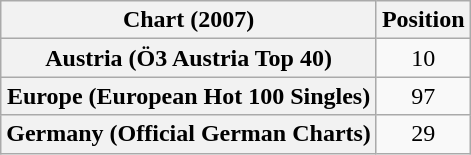<table class="wikitable sortable plainrowheaders" style="text-align:center">
<tr>
<th scope="col">Chart (2007)</th>
<th scope="col">Position</th>
</tr>
<tr>
<th scope="row">Austria (Ö3 Austria Top 40)</th>
<td>10</td>
</tr>
<tr>
<th scope="row">Europe (European Hot 100 Singles)</th>
<td>97</td>
</tr>
<tr>
<th scope="row">Germany (Official German Charts)</th>
<td>29</td>
</tr>
</table>
